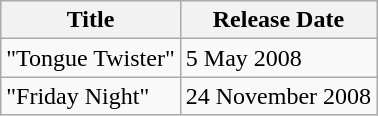<table class="wikitable">
<tr>
<th><strong>Title</strong></th>
<th><strong>Release Date</strong></th>
</tr>
<tr>
<td>"Tongue Twister"</td>
<td>5 May 2008</td>
</tr>
<tr>
<td>"Friday Night"</td>
<td>24 November 2008</td>
</tr>
</table>
